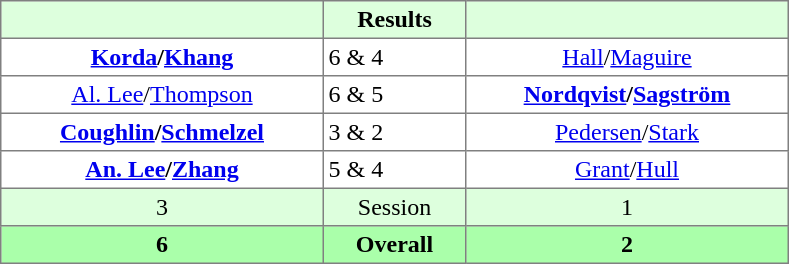<table border="1" cellpadding="3" style="border-collapse:collapse; text-align:center;">
<tr style="background:#dfd;">
<th style="width:13em;"></th>
<th style="width:5.5em;">Results</th>
<th style="width:13em;"></th>
</tr>
<tr>
<td><strong><a href='#'>Korda</a>/<a href='#'>Khang</a></strong></td>
<td align=left> 6 & 4</td>
<td><a href='#'>Hall</a>/<a href='#'>Maguire</a></td>
</tr>
<tr>
<td><a href='#'>Al. Lee</a>/<a href='#'>Thompson</a></td>
<td align=left> 6 & 5</td>
<td><strong><a href='#'>Nordqvist</a>/<a href='#'>Sagström</a></strong></td>
</tr>
<tr>
<td><strong><a href='#'>Coughlin</a>/<a href='#'>Schmelzel</a></strong></td>
<td align=left> 3 & 2</td>
<td><a href='#'>Pedersen</a>/<a href='#'>Stark</a></td>
</tr>
<tr>
<td><strong><a href='#'>An. Lee</a>/<a href='#'>Zhang</a></strong></td>
<td align=left> 5 & 4</td>
<td><a href='#'>Grant</a>/<a href='#'>Hull</a></td>
</tr>
<tr style="background:#dfd;">
<td>3</td>
<td>Session</td>
<td>1</td>
</tr>
<tr style="background:#afa;">
<th>6</th>
<th>Overall</th>
<th>2</th>
</tr>
</table>
